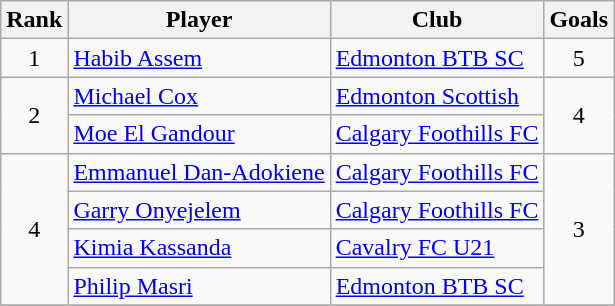<table class="wikitable">
<tr>
<th>Rank</th>
<th>Player</th>
<th>Club</th>
<th>Goals</th>
</tr>
<tr>
<td style="text-align:center">1</td>
<td> <a href='#'>Habib Assem</a></td>
<td><a href='#'>Edmonton BTB SC</a></td>
<td style="text-align:center">5</td>
</tr>
<tr>
<td style="text-align:center" rowspan="2">2</td>
<td> <a href='#'>Michael Cox</a></td>
<td><a href='#'>Edmonton Scottish</a></td>
<td style="text-align:center" rowspan="2">4</td>
</tr>
<tr>
<td> <a href='#'>Moe El Gandour</a></td>
<td><a href='#'>Calgary Foothills FC</a></td>
</tr>
<tr>
<td style="text-align:center" rowspan="4">4</td>
<td> <a href='#'>Emmanuel Dan-Adokiene</a></td>
<td><a href='#'>Calgary Foothills FC</a></td>
<td style="text-align:center" rowspan="4">3</td>
</tr>
<tr>
<td> <a href='#'>Garry Onyejelem</a></td>
<td><a href='#'>Calgary Foothills FC</a></td>
</tr>
<tr>
<td> <a href='#'>Kimia Kassanda</a></td>
<td><a href='#'>Cavalry FC U21</a></td>
</tr>
<tr>
<td> <a href='#'>Philip Masri</a></td>
<td><a href='#'>Edmonton BTB SC</a></td>
</tr>
<tr>
</tr>
</table>
